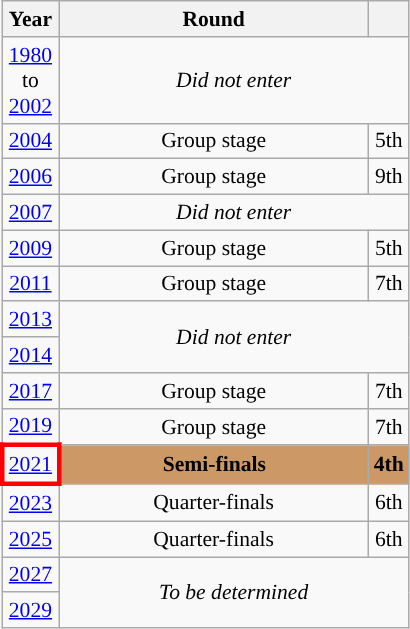<table class="wikitable" style="text-align: center; font-size:90%">
<tr>
<th>Year</th>
<th style="width:200px">Round</th>
<th></th>
</tr>
<tr>
<td><a href='#'>1980</a><br>to<br><a href='#'>2002</a></td>
<td colspan="2"><em>Did not enter</em></td>
</tr>
<tr>
<td><a href='#'>2004</a></td>
<td>Group stage</td>
<td>5th</td>
</tr>
<tr>
<td><a href='#'>2006</a></td>
<td>Group stage</td>
<td>9th</td>
</tr>
<tr>
<td><a href='#'>2007</a></td>
<td colspan="2"><em>Did not enter</em></td>
</tr>
<tr>
<td><a href='#'>2009</a></td>
<td>Group stage</td>
<td>5th</td>
</tr>
<tr>
<td><a href='#'>2011</a></td>
<td>Group stage</td>
<td>7th</td>
</tr>
<tr>
<td><a href='#'>2013</a></td>
<td colspan="2" rowspan="2"><em>Did not enter</em></td>
</tr>
<tr>
<td><a href='#'>2014</a></td>
</tr>
<tr>
<td><a href='#'>2017</a></td>
<td>Group stage</td>
<td>7th</td>
</tr>
<tr>
<td><a href='#'>2019</a></td>
<td>Group stage</td>
<td>7th</td>
</tr>
<tr>
<td style="border: 3px solid red"><a href='#'>2021</a></td>
<td bgcolor="cc9966"><strong>Semi-finals</strong></td>
<td bgcolor="cc9966"><strong>4th</strong></td>
</tr>
<tr>
<td><a href='#'>2023</a></td>
<td>Quarter-finals</td>
<td>6th</td>
</tr>
<tr>
<td><a href='#'>2025</a></td>
<td>Quarter-finals</td>
<td>6th</td>
</tr>
<tr>
<td><a href='#'>2027</a></td>
<td colspan="2" rowspan="2"><em>To be determined</em></td>
</tr>
<tr>
<td><a href='#'>2029</a></td>
</tr>
</table>
